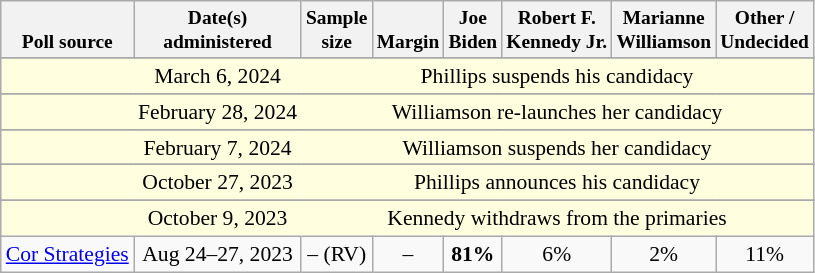<table class="wikitable tpl-blanktable" style="font-size:90%;text-align:center;">
<tr valign=bottom style="font-size:90%;">
<th>Poll source</th>
<th>Date(s)<br>administered</th>
<th>Sample<br>size</th>
<th>Margin<br></th>
<th>Joe<br>Biden</th>
<th>Robert F.<br>Kennedy Jr.</th>
<th>Marianne<br>Williamson</th>
<th>Other /<br>Undecided</th>
</tr>
<tr>
</tr>
<tr style=background:lightyellow>
<td style=border-right-style:hidden></td>
<td style=border-right-style:hidden>March 6, 2024</td>
<td colspan=8>Phillips suspends his candidacy</td>
</tr>
<tr>
</tr>
<tr style=background:lightyellow>
<td style=border-right-style:hidden></td>
<td style=border-right-style:hidden>February 28, 2024</td>
<td colspan=8>Williamson re-launches her candidacy</td>
</tr>
<tr>
</tr>
<tr style=background:lightyellow>
<td style=border-right-style:hidden></td>
<td style=border-right-style:hidden>February 7, 2024</td>
<td colspan=8>Williamson suspends her candidacy</td>
</tr>
<tr>
</tr>
<tr style=background:lightyellow>
<td style=border-right-style:hidden></td>
<td style=border-right-style:hidden>October 27, 2023</td>
<td colspan=8>Phillips announces his candidacy</td>
</tr>
<tr>
</tr>
<tr style=background:lightyellow>
<td style=border-right-style:hidden></td>
<td style=border-right-style:hidden>October 9, 2023</td>
<td colspan=8>Kennedy withdraws from the primaries</td>
</tr>
<tr>
<td><a href='#'>Cor Strategies</a></td>
<td>Aug 24–27, 2023</td>
<td>– (RV)</td>
<td>–</td>
<td><strong>81%</strong></td>
<td>6%</td>
<td>2%</td>
<td>11%</td>
</tr>
</table>
